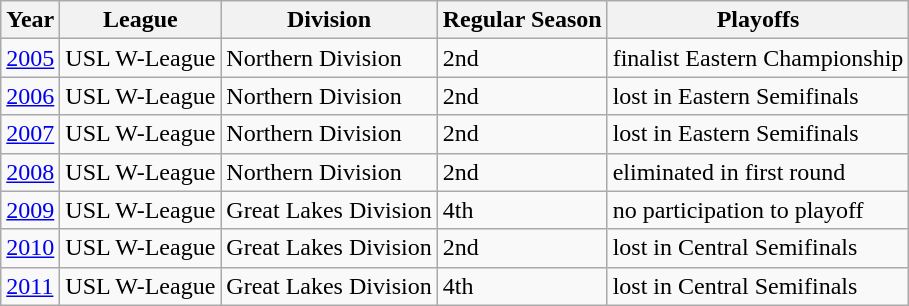<table class="wikitable">
<tr>
<th>Year</th>
<th>League</th>
<th>Division</th>
<th>Regular Season</th>
<th>Playoffs</th>
</tr>
<tr>
<td><a href='#'>2005</a></td>
<td>USL W-League</td>
<td>Northern Division</td>
<td>2nd</td>
<td>finalist Eastern Championship</td>
</tr>
<tr>
<td><a href='#'>2006</a></td>
<td>USL W-League</td>
<td>Northern Division</td>
<td>2nd</td>
<td>lost in Eastern Semifinals</td>
</tr>
<tr>
<td><a href='#'>2007</a></td>
<td>USL W-League</td>
<td>Northern Division</td>
<td>2nd</td>
<td>lost in Eastern Semifinals</td>
</tr>
<tr>
<td><a href='#'>2008</a></td>
<td>USL W-League</td>
<td>Northern Division</td>
<td>2nd</td>
<td>eliminated in first round</td>
</tr>
<tr>
<td><a href='#'>2009</a></td>
<td>USL W-League</td>
<td>Great Lakes Division</td>
<td>4th</td>
<td>no participation to playoff</td>
</tr>
<tr>
<td><a href='#'>2010</a></td>
<td>USL W-League</td>
<td>Great Lakes Division</td>
<td>2nd</td>
<td>lost in Central Semifinals</td>
</tr>
<tr>
<td><a href='#'>2011</a></td>
<td>USL W-League</td>
<td>Great Lakes Division</td>
<td>4th</td>
<td>lost in Central Semifinals</td>
</tr>
</table>
